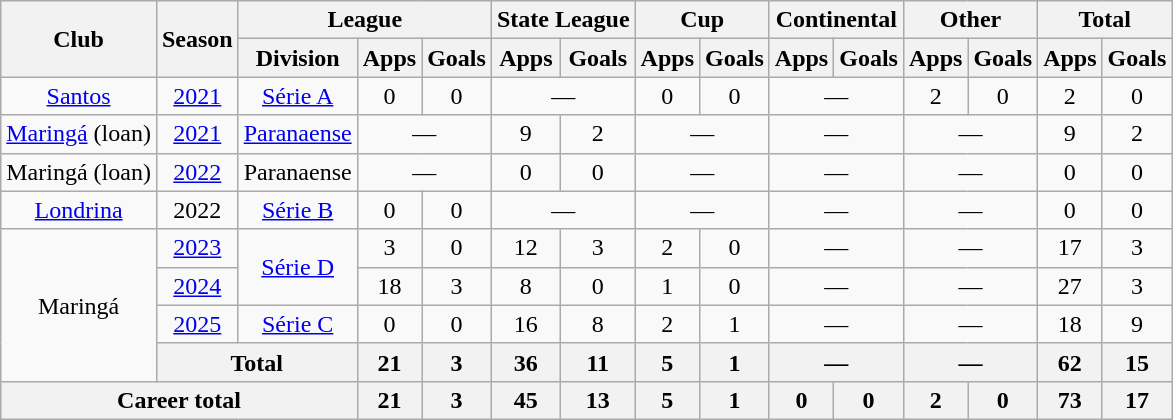<table class="wikitable" style="text-align: center;">
<tr>
<th rowspan="2">Club</th>
<th rowspan="2">Season</th>
<th colspan="3">League</th>
<th colspan="2">State League</th>
<th colspan="2">Cup</th>
<th colspan="2">Continental</th>
<th colspan="2">Other</th>
<th colspan="2">Total</th>
</tr>
<tr>
<th>Division</th>
<th>Apps</th>
<th>Goals</th>
<th>Apps</th>
<th>Goals</th>
<th>Apps</th>
<th>Goals</th>
<th>Apps</th>
<th>Goals</th>
<th>Apps</th>
<th>Goals</th>
<th>Apps</th>
<th>Goals</th>
</tr>
<tr>
<td valign="center"><a href='#'>Santos</a></td>
<td><a href='#'>2021</a></td>
<td><a href='#'>Série A</a></td>
<td>0</td>
<td>0</td>
<td colspan="2">—</td>
<td>0</td>
<td>0</td>
<td colspan="2">—</td>
<td>2</td>
<td>0</td>
<td>2</td>
<td>0</td>
</tr>
<tr>
<td valign="center"><a href='#'>Maringá</a> (loan)</td>
<td><a href='#'>2021</a></td>
<td><a href='#'>Paranaense</a></td>
<td colspan="2">—</td>
<td>9</td>
<td>2</td>
<td colspan="2">—</td>
<td colspan="2">—</td>
<td colspan="2">—</td>
<td>9</td>
<td>2</td>
</tr>
<tr>
<td valign="center">Maringá (loan)</td>
<td><a href='#'>2022</a></td>
<td>Paranaense</td>
<td colspan="2">—</td>
<td>0</td>
<td>0</td>
<td colspan="2">—</td>
<td colspan="2">—</td>
<td colspan="2">—</td>
<td>0</td>
<td>0</td>
</tr>
<tr>
<td valign="center"><a href='#'>Londrina</a></td>
<td>2022</td>
<td><a href='#'>Série B</a></td>
<td>0</td>
<td>0</td>
<td colspan="2">—</td>
<td colspan="2">—</td>
<td colspan="2">—</td>
<td colspan="2">—</td>
<td>0</td>
<td>0</td>
</tr>
<tr>
<td rowspan="4" valign="center">Maringá</td>
<td><a href='#'>2023</a></td>
<td rowspan="2"><a href='#'>Série D</a></td>
<td>3</td>
<td>0</td>
<td>12</td>
<td>3</td>
<td>2</td>
<td>0</td>
<td colspan="2">—</td>
<td colspan="2">—</td>
<td>17</td>
<td>3</td>
</tr>
<tr>
<td><a href='#'>2024</a></td>
<td>18</td>
<td>3</td>
<td>8</td>
<td>0</td>
<td>1</td>
<td>0</td>
<td colspan="2">—</td>
<td colspan="2">—</td>
<td>27</td>
<td>3</td>
</tr>
<tr>
<td><a href='#'>2025</a></td>
<td><a href='#'>Série C</a></td>
<td>0</td>
<td>0</td>
<td>16</td>
<td>8</td>
<td>2</td>
<td>1</td>
<td colspan="2">—</td>
<td colspan="2">—</td>
<td>18</td>
<td>9</td>
</tr>
<tr>
<th colspan="2">Total</th>
<th>21</th>
<th>3</th>
<th>36</th>
<th>11</th>
<th>5</th>
<th>1</th>
<th colspan="2">—</th>
<th colspan="2">—</th>
<th>62</th>
<th>15</th>
</tr>
<tr>
<th colspan="3"><strong>Career total</strong></th>
<th>21</th>
<th>3</th>
<th>45</th>
<th>13</th>
<th>5</th>
<th>1</th>
<th>0</th>
<th>0</th>
<th>2</th>
<th>0</th>
<th>73</th>
<th>17</th>
</tr>
</table>
